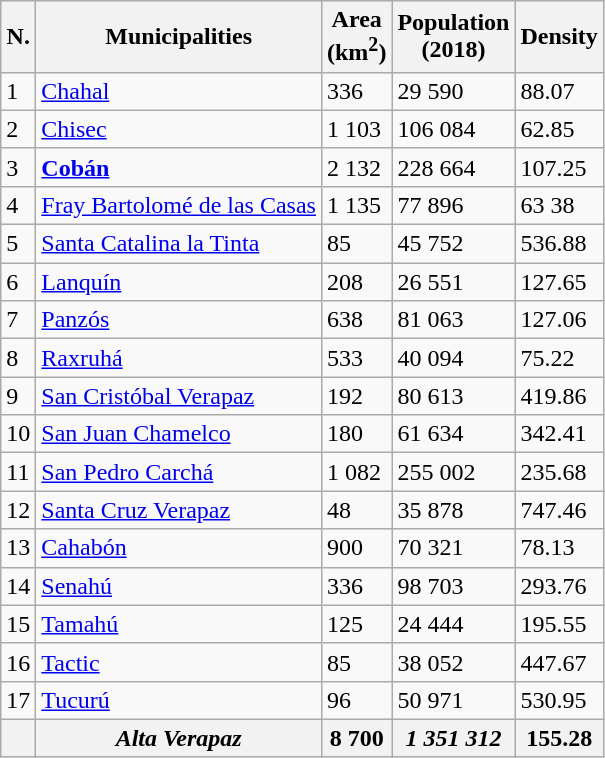<table class="wikitable sortable">
<tr>
<th>N.</th>
<th>Municipalities</th>
<th>Area<br>(km<sup>2</sup>)</th>
<th>Population<br>(2018)</th>
<th>Density</th>
</tr>
<tr>
<td>1</td>
<td><a href='#'>Chahal</a></td>
<td>336</td>
<td>29 590</td>
<td>88.07</td>
</tr>
<tr>
<td>2</td>
<td><a href='#'>Chisec</a></td>
<td>1 103</td>
<td>106 084</td>
<td>62.85</td>
</tr>
<tr>
<td>3</td>
<td><strong><a href='#'>Cobán</a></strong></td>
<td>2 132</td>
<td>228 664</td>
<td>107.25</td>
</tr>
<tr>
<td>4</td>
<td><a href='#'>Fray Bartolomé de las Casas</a></td>
<td>1 135</td>
<td>77 896</td>
<td>63 38</td>
</tr>
<tr>
<td>5</td>
<td><a href='#'>Santa Catalina la Tinta</a></td>
<td>85</td>
<td>45 752</td>
<td>536.88</td>
</tr>
<tr>
<td>6</td>
<td><a href='#'>Lanquín</a></td>
<td>208</td>
<td>26 551</td>
<td>127.65</td>
</tr>
<tr>
<td>7</td>
<td><a href='#'>Panzós</a></td>
<td>638</td>
<td>81 063</td>
<td>127.06</td>
</tr>
<tr>
<td>8</td>
<td><a href='#'>Raxruhá</a></td>
<td>533</td>
<td>40 094</td>
<td>75.22</td>
</tr>
<tr>
<td>9</td>
<td><a href='#'>San Cristóbal Verapaz</a></td>
<td>192</td>
<td>80 613</td>
<td>419.86</td>
</tr>
<tr>
<td>10</td>
<td><a href='#'>San Juan Chamelco</a></td>
<td>180</td>
<td>61 634</td>
<td>342.41</td>
</tr>
<tr>
<td>11</td>
<td><a href='#'>San Pedro Carchá</a></td>
<td>1 082</td>
<td>255 002</td>
<td>235.68</td>
</tr>
<tr>
<td>12</td>
<td><a href='#'>Santa Cruz Verapaz</a></td>
<td>48</td>
<td>35 878</td>
<td>747.46</td>
</tr>
<tr>
<td>13</td>
<td><a href='#'>Cahabón</a></td>
<td>900</td>
<td>70 321</td>
<td>78.13</td>
</tr>
<tr>
<td>14</td>
<td><a href='#'>Senahú</a></td>
<td>336</td>
<td>98 703</td>
<td>293.76</td>
</tr>
<tr>
<td>15</td>
<td><a href='#'>Tamahú</a></td>
<td>125</td>
<td>24 444</td>
<td>195.55</td>
</tr>
<tr>
<td>16</td>
<td><a href='#'>Tactic</a></td>
<td>85</td>
<td>38 052</td>
<td>447.67</td>
</tr>
<tr>
<td>17</td>
<td><a href='#'>Tucurú</a></td>
<td>96</td>
<td>50 971</td>
<td>530.95</td>
</tr>
<tr>
<th></th>
<th><em>Alta Verapaz</em></th>
<th>8 700</th>
<th><em>1 351 312</em></th>
<th>155.28</th>
</tr>
</table>
